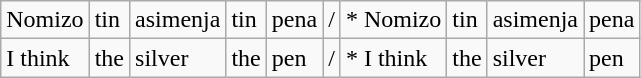<table class="wikitable" border="1">
<tr>
<td>Nomizo</td>
<td>tin</td>
<td>asimenja</td>
<td>tin</td>
<td>pena</td>
<td>/</td>
<td>* Nomizo</td>
<td>tin</td>
<td>asimenja</td>
<td>pena</td>
</tr>
<tr>
<td>I think</td>
<td>the</td>
<td>silver</td>
<td>the</td>
<td>pen</td>
<td>/</td>
<td>* I think</td>
<td>the</td>
<td>silver</td>
<td>pen </td>
</tr>
</table>
